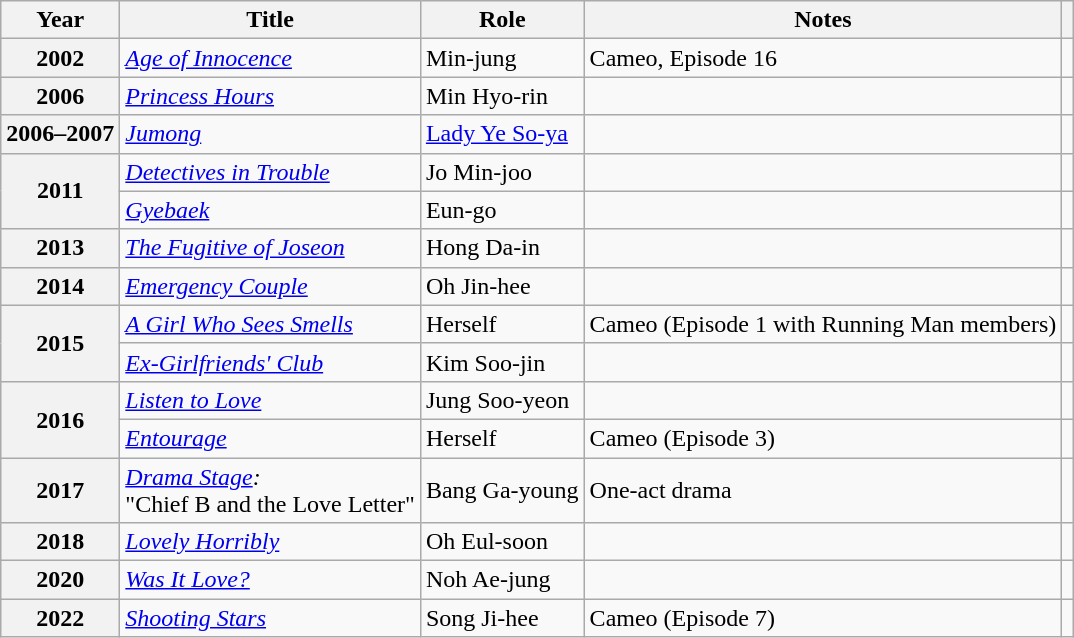<table class="wikitable plainrowheaders sortable">
<tr>
<th scope="col">Year</th>
<th scope="col">Title</th>
<th scope="col">Role</th>
<th scope="col">Notes</th>
<th scope="col" class="unsortable"></th>
</tr>
<tr>
<th scope="row">2002</th>
<td><em><a href='#'>Age of Innocence</a></em></td>
<td>Min-jung</td>
<td>Cameo, Episode 16</td>
<td style="text-align:center"></td>
</tr>
<tr>
<th scope="row">2006</th>
<td><em><a href='#'>Princess Hours</a></em></td>
<td>Min Hyo-rin</td>
<td></td>
<td style="text-align:center"></td>
</tr>
<tr>
<th scope="row">2006–2007</th>
<td><em><a href='#'>Jumong</a></em></td>
<td><a href='#'>Lady Ye So-ya</a></td>
<td></td>
<td style="text-align:center"></td>
</tr>
<tr>
<th scope="row" rowspan="2">2011</th>
<td><em><a href='#'>Detectives in Trouble</a></em></td>
<td>Jo Min-joo</td>
<td></td>
<td style="text-align:center"></td>
</tr>
<tr>
<td><em><a href='#'>Gyebaek</a></em></td>
<td>Eun-go</td>
<td></td>
<td style="text-align:center"></td>
</tr>
<tr>
<th scope="row">2013</th>
<td><em><a href='#'>The Fugitive of Joseon</a></em></td>
<td>Hong Da-in</td>
<td></td>
<td style="text-align:center"></td>
</tr>
<tr>
<th scope="row">2014</th>
<td><em><a href='#'>Emergency Couple</a></em></td>
<td>Oh Jin-hee</td>
<td></td>
<td style="text-align:center"></td>
</tr>
<tr>
<th scope="row" rowspan="2">2015</th>
<td><em><a href='#'>A Girl Who Sees Smells</a></em></td>
<td>Herself</td>
<td>Cameo (Episode 1 with Running Man members)</td>
<td style="text-align:center"></td>
</tr>
<tr>
<td><em><a href='#'>Ex-Girlfriends' Club</a></em></td>
<td>Kim Soo-jin</td>
<td></td>
<td style="text-align:center"></td>
</tr>
<tr>
<th scope="row" rowspan="2">2016</th>
<td><em><a href='#'>Listen to Love</a></em></td>
<td>Jung Soo-yeon</td>
<td></td>
<td style="text-align:center"></td>
</tr>
<tr>
<td><em><a href='#'>Entourage</a></em></td>
<td>Herself</td>
<td>Cameo (Episode 3)</td>
<td style="text-align:center"></td>
</tr>
<tr>
<th scope="row">2017</th>
<td><em><a href='#'>Drama Stage</a>:</em><br>"Chief B and the Love Letter"</td>
<td>Bang Ga-young</td>
<td>One-act drama</td>
<td style="text-align:center"></td>
</tr>
<tr>
<th scope="row">2018</th>
<td><em><a href='#'>Lovely Horribly</a></em></td>
<td>Oh Eul-soon</td>
<td></td>
<td style="text-align:center"></td>
</tr>
<tr>
<th scope="row">2020</th>
<td><em><a href='#'>Was It Love?</a></em></td>
<td>Noh Ae-jung</td>
<td></td>
<td style="text-align:center"></td>
</tr>
<tr>
<th scope="row">2022</th>
<td><em><a href='#'>Shooting Stars</a></em></td>
<td>Song Ji-hee</td>
<td>Cameo (Episode 7)</td>
<td style="text-align:center"></td>
</tr>
</table>
